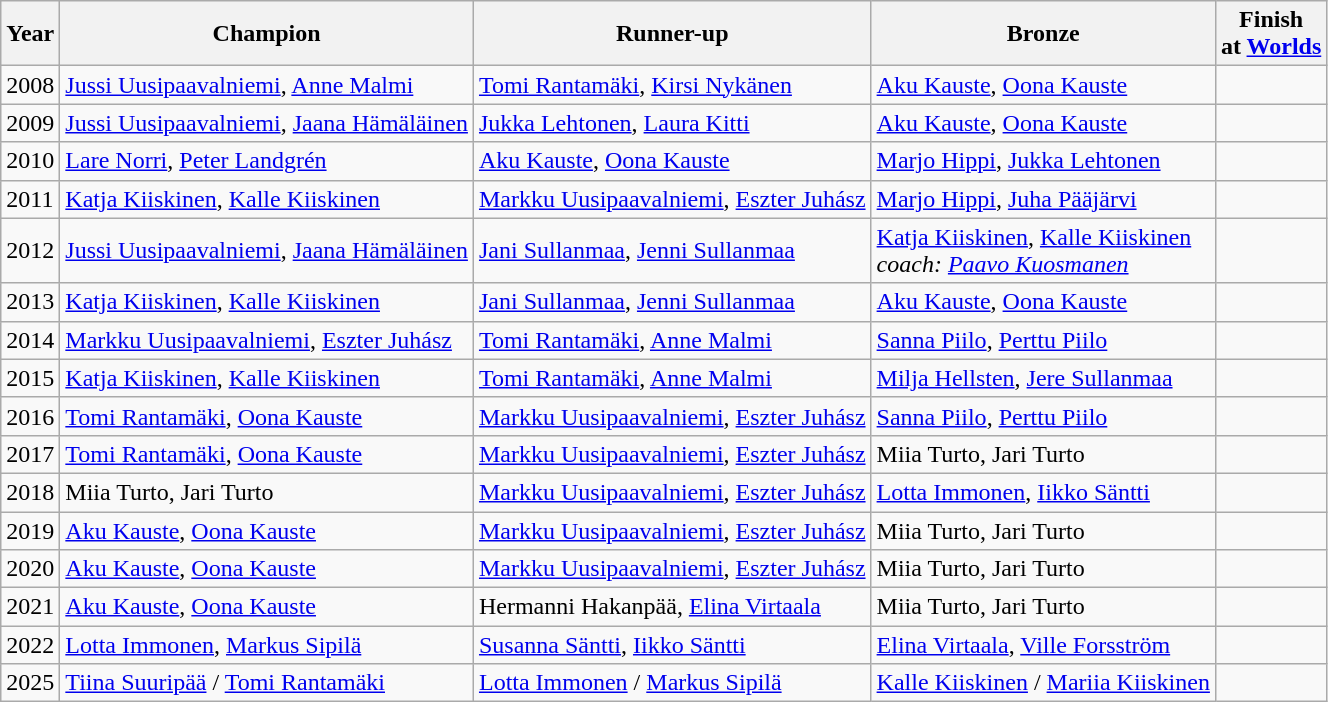<table class="wikitable" border="1">
<tr>
<th>Year</th>
<th>Champion</th>
<th>Runner-up</th>
<th>Bronze</th>
<th>Finish<br>at <a href='#'>Worlds</a></th>
</tr>
<tr>
<td>2008</td>
<td><a href='#'>Jussi Uusipaavalniemi</a>, <a href='#'>Anne Malmi</a></td>
<td><a href='#'>Tomi Rantamäki</a>, <a href='#'>Kirsi Nykänen</a></td>
<td><a href='#'>Aku Kauste</a>, <a href='#'>Oona Kauste</a></td>
<td></td>
</tr>
<tr>
<td>2009</td>
<td><a href='#'>Jussi Uusipaavalniemi</a>, <a href='#'>Jaana Hämäläinen</a></td>
<td><a href='#'>Jukka Lehtonen</a>, <a href='#'>Laura Kitti</a></td>
<td><a href='#'>Aku Kauste</a>, <a href='#'>Oona Kauste</a></td>
<td></td>
</tr>
<tr>
<td>2010</td>
<td><a href='#'>Lare Norri</a>, <a href='#'>Peter Landgrén</a></td>
<td><a href='#'>Aku Kauste</a>, <a href='#'>Oona Kauste</a></td>
<td><a href='#'>Marjo Hippi</a>, <a href='#'>Jukka Lehtonen</a></td>
<td></td>
</tr>
<tr>
<td>2011</td>
<td><a href='#'>Katja Kiiskinen</a>, <a href='#'>Kalle Kiiskinen</a></td>
<td><a href='#'>Markku Uusipaavalniemi</a>, <a href='#'>Eszter Juhász</a></td>
<td><a href='#'>Marjo Hippi</a>, <a href='#'>Juha Pääjärvi</a></td>
<td></td>
</tr>
<tr>
<td>2012</td>
<td><a href='#'>Jussi Uusipaavalniemi</a>, <a href='#'>Jaana Hämäläinen</a></td>
<td><a href='#'>Jani Sullanmaa</a>, <a href='#'>Jenni Sullanmaa</a></td>
<td><a href='#'>Katja Kiiskinen</a>, <a href='#'>Kalle Kiiskinen</a><br><em>coach: <a href='#'>Paavo Kuosmanen</a></em></td>
<td></td>
</tr>
<tr>
<td>2013</td>
<td><a href='#'>Katja Kiiskinen</a>, <a href='#'>Kalle Kiiskinen</a></td>
<td><a href='#'>Jani Sullanmaa</a>, <a href='#'>Jenni Sullanmaa</a></td>
<td><a href='#'>Aku Kauste</a>, <a href='#'>Oona Kauste</a></td>
<td></td>
</tr>
<tr>
<td>2014</td>
<td><a href='#'>Markku Uusipaavalniemi</a>, <a href='#'>Eszter Juhász</a></td>
<td><a href='#'>Tomi Rantamäki</a>, <a href='#'>Anne Malmi</a></td>
<td><a href='#'>Sanna Piilo</a>, <a href='#'>Perttu Piilo</a></td>
<td></td>
</tr>
<tr>
<td>2015</td>
<td><a href='#'>Katja Kiiskinen</a>, <a href='#'>Kalle Kiiskinen</a></td>
<td><a href='#'>Tomi Rantamäki</a>, <a href='#'>Anne Malmi</a></td>
<td><a href='#'>Milja Hellsten</a>, <a href='#'>Jere Sullanmaa</a></td>
<td></td>
</tr>
<tr>
<td>2016</td>
<td><a href='#'>Tomi Rantamäki</a>, <a href='#'>Oona Kauste</a></td>
<td><a href='#'>Markku Uusipaavalniemi</a>, <a href='#'>Eszter Juhász</a></td>
<td><a href='#'>Sanna Piilo</a>, <a href='#'>Perttu Piilo</a></td>
<td></td>
</tr>
<tr>
<td>2017</td>
<td><a href='#'>Tomi Rantamäki</a>, <a href='#'>Oona Kauste</a></td>
<td><a href='#'>Markku Uusipaavalniemi</a>, <a href='#'>Eszter Juhász</a></td>
<td>Miia Turto, Jari Turto</td>
<td></td>
</tr>
<tr>
<td>2018</td>
<td>Miia Turto, Jari Turto</td>
<td><a href='#'>Markku Uusipaavalniemi</a>, <a href='#'>Eszter Juhász</a></td>
<td><a href='#'>Lotta Immonen</a>, <a href='#'>Iikko Säntti</a></td>
<td></td>
</tr>
<tr>
<td>2019</td>
<td><a href='#'>Aku Kauste</a>, <a href='#'>Oona Kauste</a></td>
<td><a href='#'>Markku Uusipaavalniemi</a>, <a href='#'>Eszter Juhász</a></td>
<td>Miia Turto, Jari Turto</td>
<td></td>
</tr>
<tr>
<td>2020</td>
<td><a href='#'>Aku Kauste</a>, <a href='#'>Oona Kauste</a></td>
<td><a href='#'>Markku Uusipaavalniemi</a>, <a href='#'>Eszter Juhász</a></td>
<td>Miia Turto, Jari Turto</td>
<td></td>
</tr>
<tr>
<td>2021</td>
<td><a href='#'>Aku Kauste</a>, <a href='#'>Oona Kauste</a></td>
<td>Hermanni Hakanpää, <a href='#'>Elina Virtaala</a></td>
<td>Miia Turto, Jari Turto</td>
<td></td>
</tr>
<tr>
<td>2022</td>
<td><a href='#'>Lotta Immonen</a>, <a href='#'>Markus Sipilä</a></td>
<td><a href='#'>Susanna Säntti</a>, <a href='#'>Iikko Säntti</a></td>
<td><a href='#'>Elina Virtaala</a>, <a href='#'>Ville Forsström</a></td>
<td></td>
</tr>
<tr>
<td>2025</td>
<td><a href='#'>Tiina Suuripää</a> / <a href='#'>Tomi Rantamäki</a></td>
<td><a href='#'>Lotta Immonen</a> / <a href='#'>Markus Sipilä</a></td>
<td><a href='#'>Kalle Kiiskinen</a> / <a href='#'>Mariia Kiiskinen</a></td>
<td></td>
</tr>
</table>
